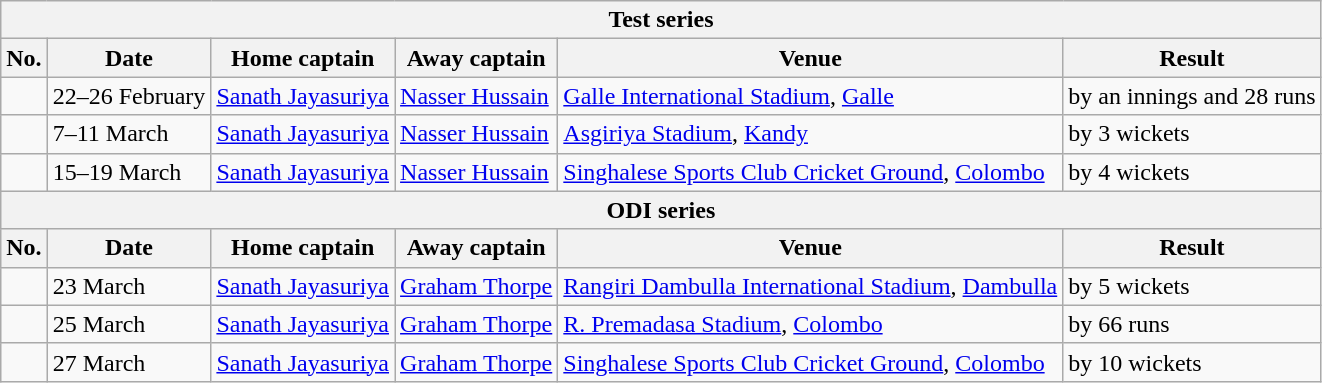<table class="wikitable">
<tr>
<th colspan="9">Test series</th>
</tr>
<tr>
<th>No.</th>
<th>Date</th>
<th>Home captain</th>
<th>Away captain</th>
<th>Venue</th>
<th>Result</th>
</tr>
<tr>
<td></td>
<td>22–26 February</td>
<td><a href='#'>Sanath Jayasuriya</a></td>
<td><a href='#'>Nasser Hussain</a></td>
<td><a href='#'>Galle International Stadium</a>, <a href='#'>Galle</a></td>
<td> by an innings and 28 runs</td>
</tr>
<tr>
<td></td>
<td>7–11 March</td>
<td><a href='#'>Sanath Jayasuriya</a></td>
<td><a href='#'>Nasser Hussain</a></td>
<td><a href='#'>Asgiriya Stadium</a>, <a href='#'>Kandy</a></td>
<td> by 3 wickets</td>
</tr>
<tr>
<td></td>
<td>15–19 March</td>
<td><a href='#'>Sanath Jayasuriya</a></td>
<td><a href='#'>Nasser Hussain</a></td>
<td><a href='#'>Singhalese Sports Club Cricket Ground</a>, <a href='#'>Colombo</a></td>
<td> by 4 wickets</td>
</tr>
<tr>
<th colspan="9">ODI series</th>
</tr>
<tr>
<th>No.</th>
<th>Date</th>
<th>Home captain</th>
<th>Away captain</th>
<th>Venue</th>
<th>Result</th>
</tr>
<tr>
<td></td>
<td>23 March</td>
<td><a href='#'>Sanath Jayasuriya</a></td>
<td><a href='#'>Graham Thorpe</a></td>
<td><a href='#'>Rangiri Dambulla International Stadium</a>, <a href='#'>Dambulla</a></td>
<td> by 5 wickets</td>
</tr>
<tr>
<td></td>
<td>25 March</td>
<td><a href='#'>Sanath Jayasuriya</a></td>
<td><a href='#'>Graham Thorpe</a></td>
<td><a href='#'>R. Premadasa Stadium</a>, <a href='#'>Colombo</a></td>
<td> by 66 runs</td>
</tr>
<tr>
<td></td>
<td>27 March</td>
<td><a href='#'>Sanath Jayasuriya</a></td>
<td><a href='#'>Graham Thorpe</a></td>
<td><a href='#'>Singhalese Sports Club Cricket Ground</a>, <a href='#'>Colombo</a></td>
<td> by 10 wickets</td>
</tr>
</table>
